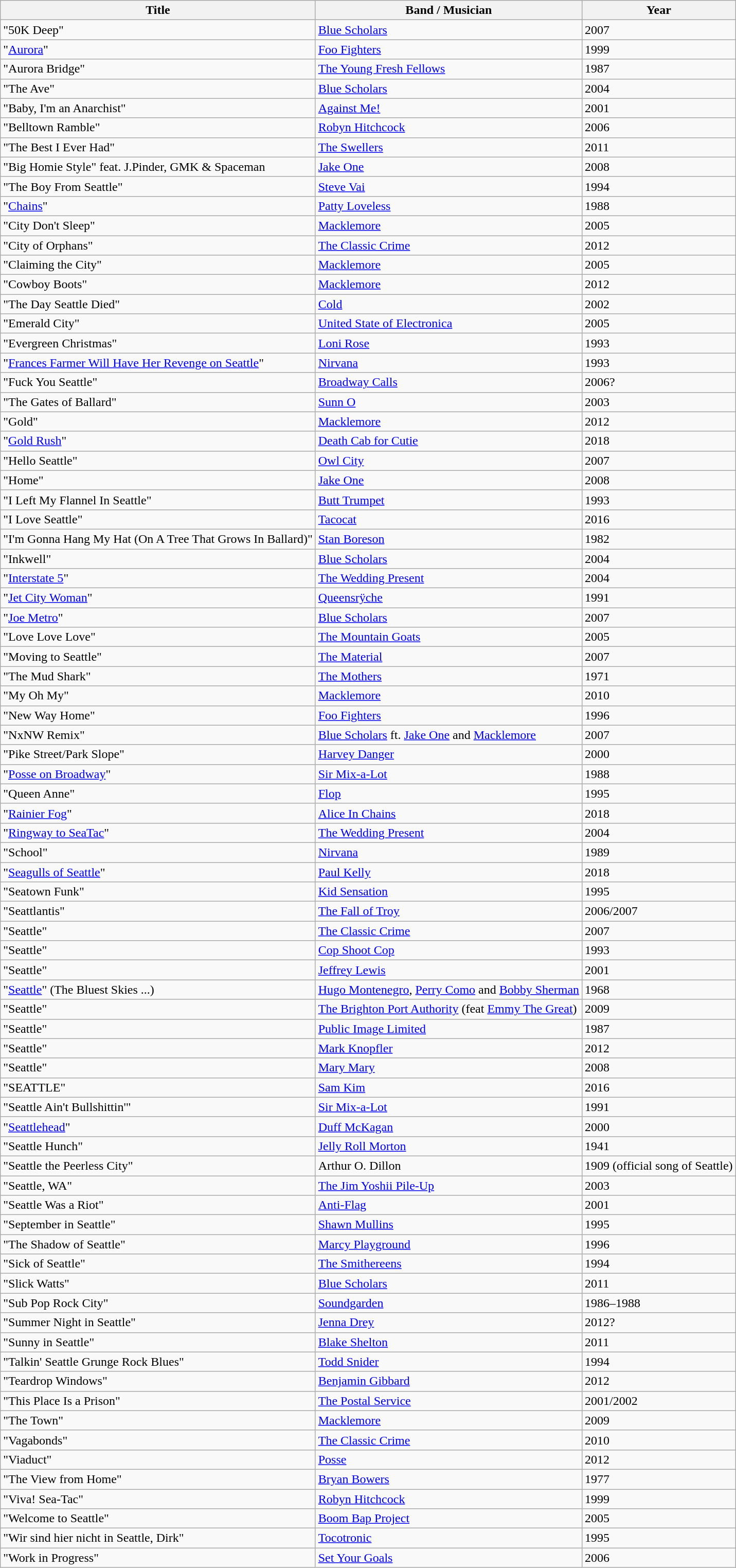<table class="wikitable sortable">
<tr>
<th>Title</th>
<th>Band / Musician</th>
<th>Year</th>
</tr>
<tr>
<td>"50K Deep"</td>
<td><a href='#'>Blue Scholars</a></td>
<td>2007</td>
</tr>
<tr>
<td>"<a href='#'>Aurora</a>"</td>
<td><a href='#'>Foo Fighters</a></td>
<td>1999</td>
</tr>
<tr>
<td>"Aurora Bridge"</td>
<td><a href='#'>The Young Fresh Fellows</a></td>
<td>1987</td>
</tr>
<tr>
<td>"The Ave"</td>
<td><a href='#'>Blue Scholars</a></td>
<td>2004</td>
</tr>
<tr>
<td>"Baby, I'm an Anarchist"</td>
<td><a href='#'>Against Me!</a></td>
<td>2001</td>
</tr>
<tr>
<td>"Belltown Ramble"</td>
<td><a href='#'>Robyn Hitchcock</a></td>
<td>2006</td>
</tr>
<tr>
<td>"The Best I Ever Had"</td>
<td><a href='#'>The Swellers</a></td>
<td>2011</td>
</tr>
<tr>
<td>"Big Homie Style" feat. J.Pinder, GMK & Spaceman</td>
<td><a href='#'>Jake One</a></td>
<td>2008</td>
</tr>
<tr>
<td>"The Boy From Seattle"</td>
<td><a href='#'>Steve Vai</a></td>
<td>1994</td>
</tr>
<tr>
<td>"<a href='#'>Chains</a>"</td>
<td><a href='#'>Patty Loveless</a></td>
<td>1988</td>
</tr>
<tr>
<td>"City Don't Sleep"</td>
<td><a href='#'>Macklemore</a></td>
<td>2005</td>
</tr>
<tr>
<td>"City of Orphans"</td>
<td><a href='#'>The Classic Crime</a></td>
<td>2012</td>
</tr>
<tr>
<td>"Claiming the City"</td>
<td><a href='#'>Macklemore</a></td>
<td>2005</td>
</tr>
<tr>
<td>"Cowboy Boots"</td>
<td><a href='#'>Macklemore</a></td>
<td>2012</td>
</tr>
<tr>
<td>"The Day Seattle Died"</td>
<td><a href='#'>Cold</a></td>
<td>2002</td>
</tr>
<tr>
<td>"Emerald City"</td>
<td><a href='#'>United State of Electronica</a></td>
<td>2005</td>
</tr>
<tr>
<td>"Evergreen Christmas"</td>
<td><a href='#'>Loni Rose</a></td>
<td>1993</td>
</tr>
<tr>
<td>"<a href='#'>Frances Farmer Will Have Her Revenge on Seattle</a>"</td>
<td><a href='#'>Nirvana</a></td>
<td>1993</td>
</tr>
<tr>
<td>"Fuck You Seattle"</td>
<td><a href='#'>Broadway Calls</a></td>
<td>2006?</td>
</tr>
<tr>
<td>"The Gates of Ballard"</td>
<td><a href='#'>Sunn O</a></td>
<td>2003</td>
</tr>
<tr>
<td>"Gold"</td>
<td><a href='#'>Macklemore</a></td>
<td>2012</td>
</tr>
<tr>
<td>"<a href='#'>Gold Rush</a>"</td>
<td><a href='#'>Death Cab for Cutie</a></td>
<td>2018</td>
</tr>
<tr>
<td>"Hello Seattle"</td>
<td><a href='#'>Owl City</a></td>
<td>2007</td>
</tr>
<tr>
<td>"Home"</td>
<td><a href='#'>Jake One</a></td>
<td>2008</td>
</tr>
<tr>
<td>"I Left My Flannel In Seattle"</td>
<td><a href='#'>Butt Trumpet</a></td>
<td>1993</td>
</tr>
<tr>
<td>"I Love Seattle"</td>
<td><a href='#'>Tacocat</a></td>
<td>2016</td>
</tr>
<tr>
<td>"I'm Gonna Hang My Hat (On A Tree That Grows In Ballard)"</td>
<td><a href='#'>Stan Boreson</a></td>
<td>1982</td>
</tr>
<tr>
<td>"Inkwell"</td>
<td><a href='#'>Blue Scholars</a></td>
<td>2004</td>
</tr>
<tr>
<td>"<a href='#'>Interstate 5</a>"</td>
<td><a href='#'>The Wedding Present</a></td>
<td>2004</td>
</tr>
<tr>
<td>"<a href='#'>Jet City Woman</a>"</td>
<td><a href='#'>Queensrÿche</a></td>
<td>1991</td>
</tr>
<tr>
<td>"<a href='#'>Joe Metro</a>"</td>
<td><a href='#'>Blue Scholars</a></td>
<td>2007</td>
</tr>
<tr>
<td>"Love Love Love"</td>
<td><a href='#'>The Mountain Goats</a></td>
<td>2005</td>
</tr>
<tr>
<td>"Moving to Seattle"</td>
<td><a href='#'>The Material</a></td>
<td>2007</td>
</tr>
<tr>
<td>"The Mud Shark"</td>
<td><a href='#'>The Mothers</a></td>
<td>1971</td>
</tr>
<tr>
<td>"My Oh My"</td>
<td><a href='#'>Macklemore</a></td>
<td>2010</td>
</tr>
<tr>
<td>"New Way Home"</td>
<td><a href='#'>Foo Fighters</a></td>
<td>1996</td>
</tr>
<tr>
<td>"NxNW Remix"</td>
<td><a href='#'>Blue Scholars</a> ft. <a href='#'>Jake One</a> and <a href='#'>Macklemore</a></td>
<td>2007</td>
</tr>
<tr>
<td>"Pike Street/Park Slope"</td>
<td><a href='#'>Harvey Danger</a></td>
<td>2000</td>
</tr>
<tr>
<td>"<a href='#'>Posse on Broadway</a>"</td>
<td><a href='#'>Sir Mix-a-Lot</a></td>
<td>1988</td>
</tr>
<tr>
<td>"Queen Anne"</td>
<td><a href='#'>Flop</a></td>
<td>1995</td>
</tr>
<tr>
<td>"<a href='#'>Rainier Fog</a>"</td>
<td><a href='#'>Alice In Chains</a></td>
<td>2018</td>
</tr>
<tr>
<td>"<a href='#'>Ringway to SeaTac</a>"</td>
<td><a href='#'>The Wedding Present</a></td>
<td>2004</td>
</tr>
<tr>
<td>"School"</td>
<td><a href='#'>Nirvana</a></td>
<td>1989</td>
</tr>
<tr>
<td>"<a href='#'>Seagulls of Seattle</a>"</td>
<td><a href='#'>Paul Kelly</a></td>
<td>2018</td>
</tr>
<tr>
<td>"Seatown Funk"</td>
<td><a href='#'>Kid Sensation</a></td>
<td>1995</td>
</tr>
<tr>
<td>"Seattlantis"</td>
<td><a href='#'>The Fall of Troy</a></td>
<td>2006/2007</td>
</tr>
<tr>
<td>"Seattle"</td>
<td><a href='#'>The Classic Crime</a></td>
<td>2007</td>
</tr>
<tr>
<td>"Seattle"</td>
<td><a href='#'>Cop Shoot Cop</a></td>
<td>1993</td>
</tr>
<tr>
<td>"Seattle"</td>
<td><a href='#'>Jeffrey Lewis</a></td>
<td>2001</td>
</tr>
<tr>
<td>"<a href='#'>Seattle</a>" (The Bluest Skies ...)</td>
<td><a href='#'>Hugo Montenegro</a>, <a href='#'>Perry Como</a> and <a href='#'>Bobby Sherman</a></td>
<td>1968</td>
</tr>
<tr>
<td>"Seattle"</td>
<td><a href='#'>The Brighton Port Authority</a> (feat <a href='#'>Emmy The Great</a>)</td>
<td>2009</td>
</tr>
<tr>
<td>"Seattle"</td>
<td><a href='#'>Public Image Limited</a></td>
<td>1987</td>
</tr>
<tr>
<td>"Seattle"</td>
<td><a href='#'>Mark Knopfler</a></td>
<td>2012</td>
</tr>
<tr>
<td>"Seattle"</td>
<td><a href='#'>Mary Mary</a></td>
<td>2008</td>
</tr>
<tr>
<td>"SEATTLE"</td>
<td><a href='#'>Sam Kim</a></td>
<td>2016</td>
</tr>
<tr>
<td>"Seattle Ain't Bullshittin'"</td>
<td><a href='#'>Sir Mix-a-Lot</a></td>
<td>1991</td>
</tr>
<tr>
<td>"<a href='#'>Seattlehead</a>"</td>
<td><a href='#'>Duff McKagan</a></td>
<td>2000</td>
</tr>
<tr>
<td>"Seattle Hunch"</td>
<td><a href='#'>Jelly Roll Morton</a></td>
<td>1941</td>
</tr>
<tr>
<td>"Seattle the Peerless City"</td>
<td>Arthur O. Dillon</td>
<td>1909 (official song of Seattle)</td>
</tr>
<tr>
<td>"Seattle, WA"</td>
<td><a href='#'>The Jim Yoshii Pile-Up</a></td>
<td>2003</td>
</tr>
<tr>
<td>"Seattle Was a Riot"</td>
<td><a href='#'>Anti-Flag</a></td>
<td>2001</td>
</tr>
<tr>
<td>"September in Seattle"</td>
<td><a href='#'>Shawn Mullins</a></td>
<td>1995</td>
</tr>
<tr>
<td>"The Shadow of Seattle"</td>
<td><a href='#'>Marcy Playground</a></td>
<td>1996</td>
</tr>
<tr>
<td>"Sick of Seattle"</td>
<td><a href='#'>The Smithereens</a></td>
<td>1994</td>
</tr>
<tr>
<td>"Slick Watts"</td>
<td><a href='#'>Blue Scholars</a></td>
<td>2011</td>
</tr>
<tr>
<td>"Sub Pop Rock City"</td>
<td><a href='#'>Soundgarden</a></td>
<td>1986–1988</td>
</tr>
<tr>
<td>"Summer Night in Seattle"</td>
<td><a href='#'>Jenna Drey</a></td>
<td>2012?</td>
</tr>
<tr>
<td>"Sunny in Seattle"</td>
<td><a href='#'>Blake Shelton</a></td>
<td>2011</td>
</tr>
<tr>
<td>"Talkin' Seattle Grunge Rock Blues"</td>
<td><a href='#'>Todd Snider</a></td>
<td>1994</td>
</tr>
<tr>
<td>"Teardrop Windows"</td>
<td><a href='#'>Benjamin Gibbard</a></td>
<td>2012</td>
</tr>
<tr>
<td>"This Place Is a Prison"</td>
<td><a href='#'>The Postal Service</a></td>
<td>2001/2002</td>
</tr>
<tr>
<td>"The Town"</td>
<td><a href='#'>Macklemore</a></td>
<td>2009</td>
</tr>
<tr>
<td>"Vagabonds"</td>
<td><a href='#'>The Classic Crime</a></td>
<td>2010</td>
</tr>
<tr>
<td>"Viaduct"</td>
<td><a href='#'>Posse</a></td>
<td>2012</td>
</tr>
<tr>
<td>"The View from Home"</td>
<td><a href='#'>Bryan Bowers</a></td>
<td>1977</td>
</tr>
<tr>
<td>"Viva! Sea-Tac"</td>
<td><a href='#'>Robyn Hitchcock</a></td>
<td>1999</td>
</tr>
<tr>
<td>"Welcome to Seattle"</td>
<td><a href='#'>Boom Bap Project</a></td>
<td>2005</td>
</tr>
<tr>
<td>"Wir sind hier nicht in Seattle, Dirk"</td>
<td><a href='#'>Tocotronic</a></td>
<td>1995</td>
</tr>
<tr>
<td>"Work in Progress"</td>
<td><a href='#'>Set Your Goals</a></td>
<td>2006</td>
</tr>
</table>
